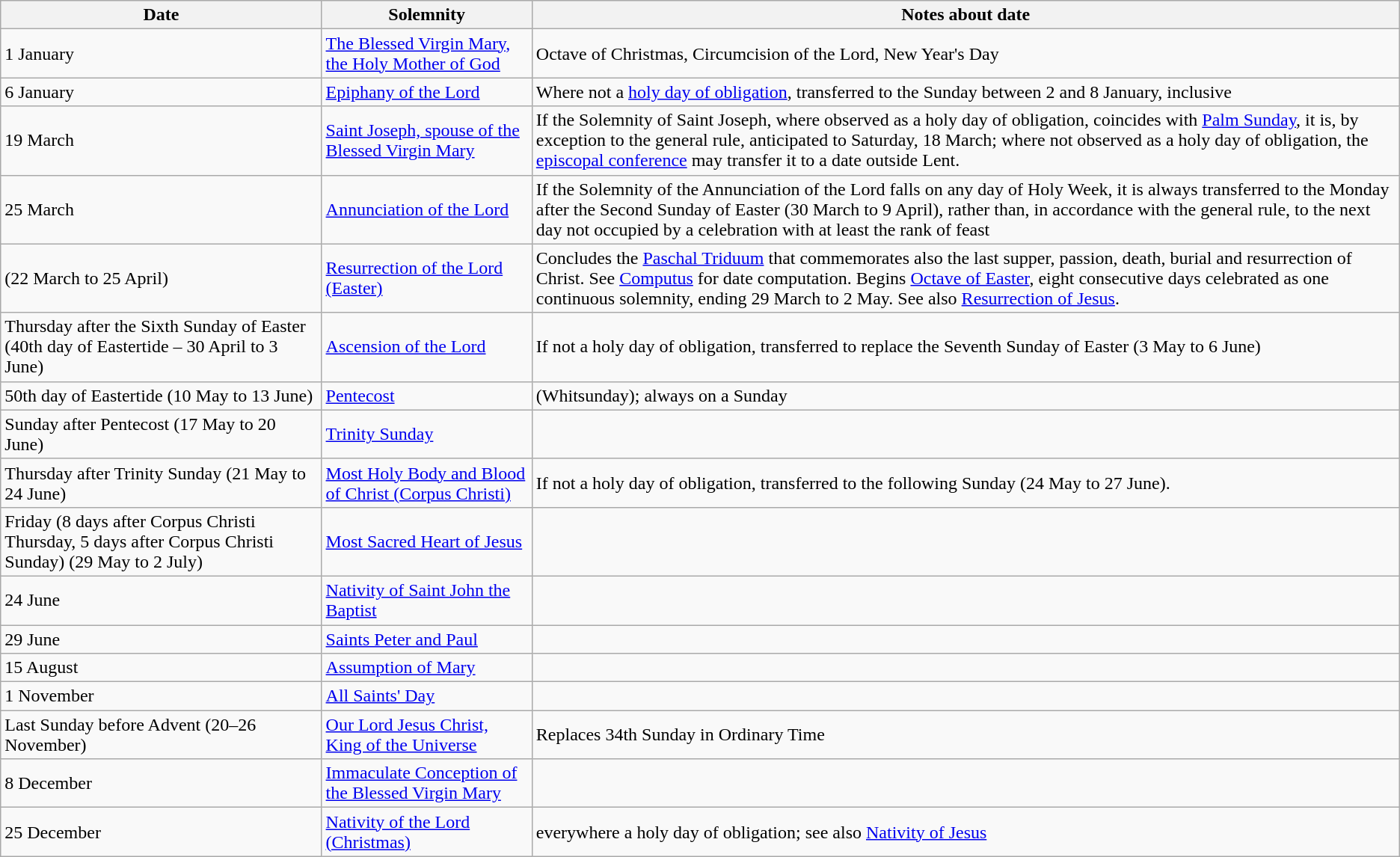<table class="wikitable">
<tr valign=top>
<th>Date</th>
<th>Solemnity</th>
<th>Notes about date</th>
</tr>
<tr>
<td>1 January</td>
<td><a href='#'>The Blessed Virgin Mary, the Holy Mother of God</a></td>
<td>Octave of Christmas, Circumcision of the Lord, New Year's Day</td>
</tr>
<tr>
<td>6 January</td>
<td><a href='#'>Epiphany of the Lord</a></td>
<td>Where not a <a href='#'>holy day of obligation</a>, transferred to the Sunday between 2 and 8 January, inclusive</td>
</tr>
<tr>
<td>19 March</td>
<td><a href='#'>Saint Joseph, spouse of the Blessed Virgin Mary</a></td>
<td>If the Solemnity of Saint Joseph, where observed as a holy day of obligation, coincides with <a href='#'>Palm Sunday</a>, it is, by exception to the general rule, anticipated to Saturday, 18 March; where not observed as a holy day of obligation, the <a href='#'>episcopal conference</a> may transfer it to a date outside Lent.</td>
</tr>
<tr>
<td>25 March</td>
<td><a href='#'>Annunciation of the Lord</a></td>
<td>If the Solemnity of the Annunciation of the Lord falls on any day of Holy Week, it is always transferred to the Monday after the Second Sunday of Easter (30 March to 9 April), rather than, in accordance with the general rule, to the next day not occupied by a celebration with at least the rank of feast</td>
</tr>
<tr>
<td>(22 March to 25 April)</td>
<td><a href='#'>Resurrection of the Lord (Easter)</a></td>
<td>Concludes the <a href='#'>Paschal Triduum</a> that commemorates also the last supper, passion, death, burial and resurrection of Christ. See <a href='#'>Computus</a> for date computation.  Begins <a href='#'>Octave of Easter</a>, eight consecutive days celebrated as one continuous solemnity, ending 29 March to 2 May. See also <a href='#'>Resurrection of Jesus</a>.</td>
</tr>
<tr>
<td>Thursday after the Sixth Sunday of Easter (40th day of Eastertide – 30 April to 3 June)</td>
<td><a href='#'>Ascension of the Lord</a></td>
<td>If not a holy day of obligation, transferred to replace the Seventh Sunday of Easter (3 May to 6 June)</td>
</tr>
<tr>
<td>50th day of Eastertide (10 May to 13 June)</td>
<td><a href='#'>Pentecost</a></td>
<td>(Whitsunday); always on a Sunday</td>
</tr>
<tr>
<td>Sunday after Pentecost (17 May to 20 June)</td>
<td><a href='#'>Trinity Sunday</a></td>
<td></td>
</tr>
<tr>
<td>Thursday after Trinity Sunday (21 May to 24 June)</td>
<td><a href='#'>Most Holy Body and Blood of Christ (Corpus Christi)</a></td>
<td>If not a holy day of obligation, transferred to the following Sunday (24 May to 27 June).</td>
</tr>
<tr>
<td>Friday (8 days after Corpus Christi Thursday, 5 days after Corpus Christi Sunday) (29 May to 2 July)</td>
<td><a href='#'>Most Sacred Heart of Jesus</a></td>
<td></td>
</tr>
<tr>
<td>24 June</td>
<td><a href='#'>Nativity of Saint John the Baptist</a></td>
<td></td>
</tr>
<tr>
<td>29 June</td>
<td><a href='#'>Saints Peter and Paul</a></td>
<td></td>
</tr>
<tr>
<td>15 August</td>
<td><a href='#'>Assumption of Mary</a></td>
<td></td>
</tr>
<tr>
<td>1 November</td>
<td><a href='#'>All Saints' Day</a></td>
<td></td>
</tr>
<tr>
<td>Last Sunday before Advent (20–26 November)</td>
<td><a href='#'>Our Lord Jesus Christ, King of the Universe</a></td>
<td>Replaces 34th Sunday in Ordinary Time</td>
</tr>
<tr>
<td>8 December</td>
<td><a href='#'>Immaculate Conception of the Blessed Virgin Mary</a></td>
<td></td>
</tr>
<tr>
<td>25 December</td>
<td><a href='#'>Nativity of the Lord (Christmas)</a></td>
<td>everywhere a holy day of obligation; see also <a href='#'>Nativity of Jesus</a></td>
</tr>
</table>
